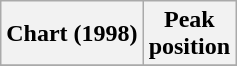<table class="wikitable plainrowheaders" style="text-align:center">
<tr>
<th scope="col">Chart (1998)</th>
<th scope="col">Peak<br>position</th>
</tr>
<tr>
</tr>
</table>
